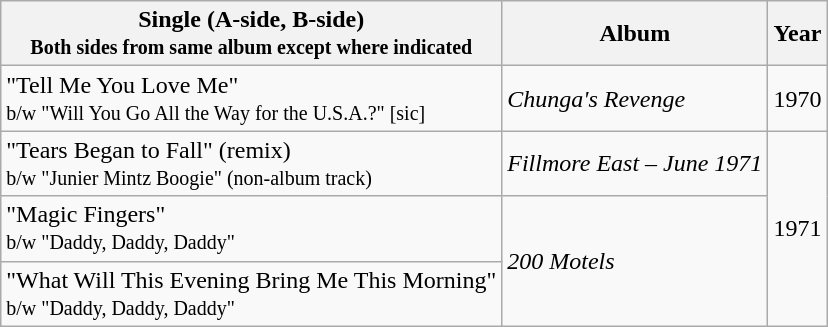<table class="wikitable">
<tr>
<th>Single (A-side, B-side)<br><small>Both sides from same album except where indicated</small></th>
<th>Album</th>
<th>Year</th>
</tr>
<tr>
<td>"Tell Me You Love Me"<br><small>b/w "Will You Go All the Way for the U.S.A.?" [sic]</small></td>
<td><em>Chunga's Revenge</em></td>
<td rowspan="1">1970</td>
</tr>
<tr>
<td>"Tears Began to Fall" (remix)<br><small>b/w "Junier Mintz Boogie" (non-album track)</small></td>
<td><em>Fillmore East – June 1971</em></td>
<td rowspan="3">1971</td>
</tr>
<tr>
<td>"Magic Fingers"<br><small>b/w "Daddy, Daddy, Daddy"</small></td>
<td rowspan="2"><em>200 Motels</em></td>
</tr>
<tr>
<td>"What Will This Evening Bring Me This Morning"<br><small>b/w "Daddy, Daddy, Daddy"</small></td>
</tr>
</table>
